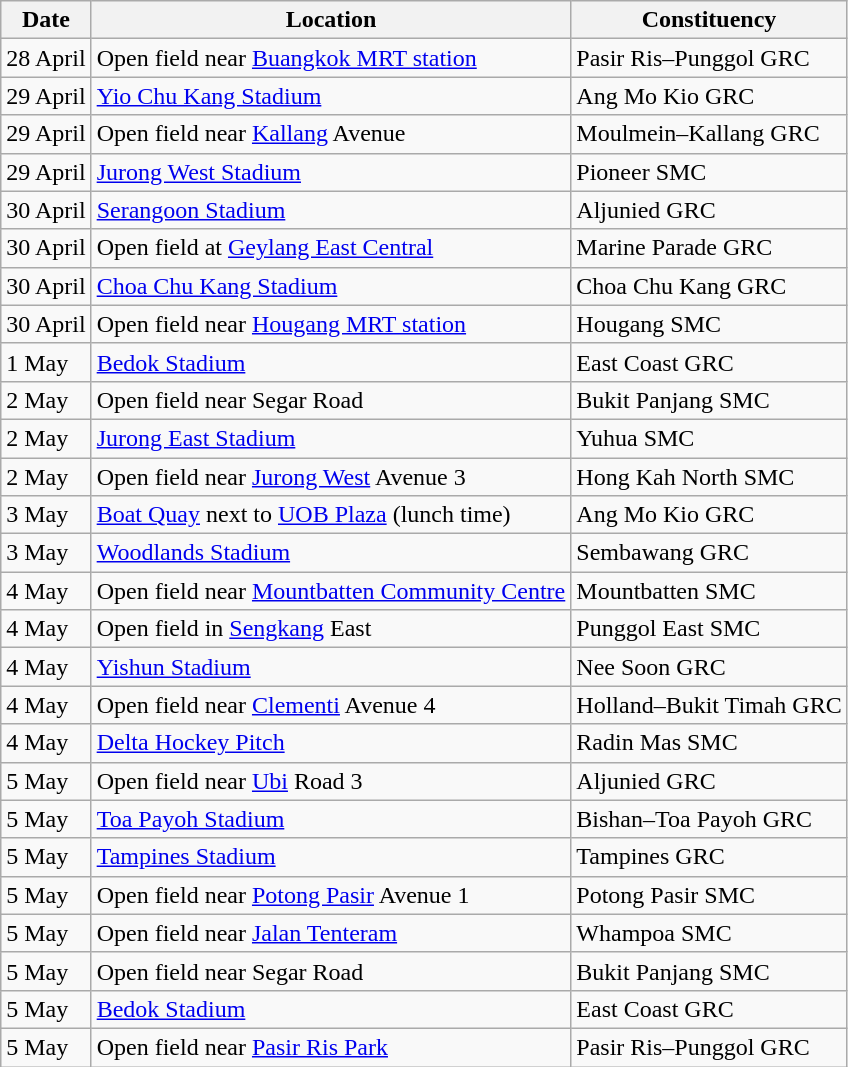<table class="wikitable sortable">
<tr>
<th>Date</th>
<th>Location</th>
<th>Constituency</th>
</tr>
<tr>
<td>28 April</td>
<td>Open field near <a href='#'>Buangkok MRT station</a></td>
<td>Pasir Ris–Punggol GRC</td>
</tr>
<tr>
<td>29 April</td>
<td><a href='#'>Yio Chu Kang Stadium</a></td>
<td>Ang Mo Kio GRC</td>
</tr>
<tr>
<td>29 April</td>
<td>Open field near <a href='#'>Kallang</a> Avenue</td>
<td>Moulmein–Kallang GRC</td>
</tr>
<tr>
<td>29 April</td>
<td><a href='#'>Jurong West Stadium</a></td>
<td>Pioneer SMC</td>
</tr>
<tr>
<td>30 April</td>
<td><a href='#'>Serangoon Stadium</a></td>
<td>Aljunied GRC</td>
</tr>
<tr>
<td>30 April</td>
<td>Open field at <a href='#'>Geylang East Central</a></td>
<td>Marine Parade GRC</td>
</tr>
<tr>
<td>30 April</td>
<td><a href='#'>Choa Chu Kang Stadium</a></td>
<td>Choa Chu Kang GRC</td>
</tr>
<tr>
<td>30 April</td>
<td>Open field near <a href='#'>Hougang MRT station</a></td>
<td>Hougang SMC</td>
</tr>
<tr>
<td>1 May</td>
<td><a href='#'>Bedok Stadium</a></td>
<td>East Coast GRC</td>
</tr>
<tr>
<td>2 May</td>
<td>Open field near Segar Road</td>
<td>Bukit Panjang SMC</td>
</tr>
<tr>
<td>2 May</td>
<td><a href='#'>Jurong East Stadium</a></td>
<td>Yuhua SMC</td>
</tr>
<tr>
<td>2 May</td>
<td>Open field near <a href='#'>Jurong West</a> Avenue 3</td>
<td>Hong Kah North SMC</td>
</tr>
<tr>
<td>3 May</td>
<td><a href='#'>Boat Quay</a> next to <a href='#'>UOB Plaza</a> (lunch time)</td>
<td>Ang Mo Kio GRC</td>
</tr>
<tr>
<td>3 May</td>
<td><a href='#'>Woodlands Stadium</a></td>
<td>Sembawang GRC</td>
</tr>
<tr>
<td>4 May</td>
<td>Open field near <a href='#'>Mountbatten Community Centre</a></td>
<td>Mountbatten SMC</td>
</tr>
<tr>
<td>4 May</td>
<td>Open field in <a href='#'>Sengkang</a> East</td>
<td>Punggol East SMC</td>
</tr>
<tr>
<td>4 May</td>
<td><a href='#'>Yishun Stadium</a></td>
<td>Nee Soon GRC</td>
</tr>
<tr>
<td>4 May</td>
<td>Open field near <a href='#'>Clementi</a> Avenue 4</td>
<td>Holland–Bukit Timah GRC</td>
</tr>
<tr>
<td>4 May</td>
<td><a href='#'>Delta Hockey Pitch</a></td>
<td>Radin Mas SMC</td>
</tr>
<tr>
<td>5 May</td>
<td>Open field near <a href='#'>Ubi</a> Road 3</td>
<td>Aljunied GRC</td>
</tr>
<tr>
<td>5 May</td>
<td><a href='#'>Toa Payoh Stadium</a></td>
<td>Bishan–Toa Payoh GRC</td>
</tr>
<tr>
<td>5 May</td>
<td><a href='#'>Tampines Stadium</a></td>
<td>Tampines GRC</td>
</tr>
<tr>
<td>5 May</td>
<td>Open field near <a href='#'>Potong Pasir</a> Avenue 1</td>
<td>Potong Pasir SMC</td>
</tr>
<tr>
<td>5 May</td>
<td>Open field near <a href='#'>Jalan Tenteram</a></td>
<td>Whampoa SMC</td>
</tr>
<tr>
<td>5 May</td>
<td>Open field near Segar Road</td>
<td>Bukit Panjang SMC</td>
</tr>
<tr>
<td>5 May</td>
<td><a href='#'>Bedok Stadium</a></td>
<td>East Coast GRC</td>
</tr>
<tr>
<td>5 May</td>
<td>Open field near <a href='#'>Pasir Ris Park</a></td>
<td>Pasir Ris–Punggol GRC</td>
</tr>
</table>
